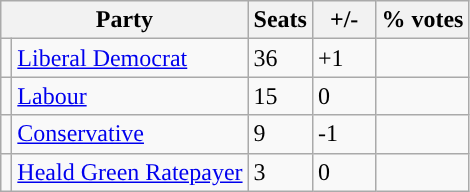<table class="wikitable">
<tr>
<th colspan="2">Party</th>
<th>Seats</th>
<th>  +/-  </th>
<th>% votes</th>
</tr>
<tr>
<td style="background-color: "></td>
<td><a href='#'>Liberal Democrat</a></td>
<td>36</td>
<td>+1</td>
<td></td>
</tr>
<tr>
<td style="background-color: "></td>
<td><a href='#'>Labour</a></td>
<td>15</td>
<td>0</td>
<td></td>
</tr>
<tr>
<td style="background-color: "></td>
<td><a href='#'>Conservative</a></td>
<td>9</td>
<td>-1</td>
<td></td>
</tr>
<tr>
<td style="background-color: "></td>
<td><a href='#'>Heald Green Ratepayer</a></td>
<td>3</td>
<td>0</td>
<td></td>
</tr>
</table>
